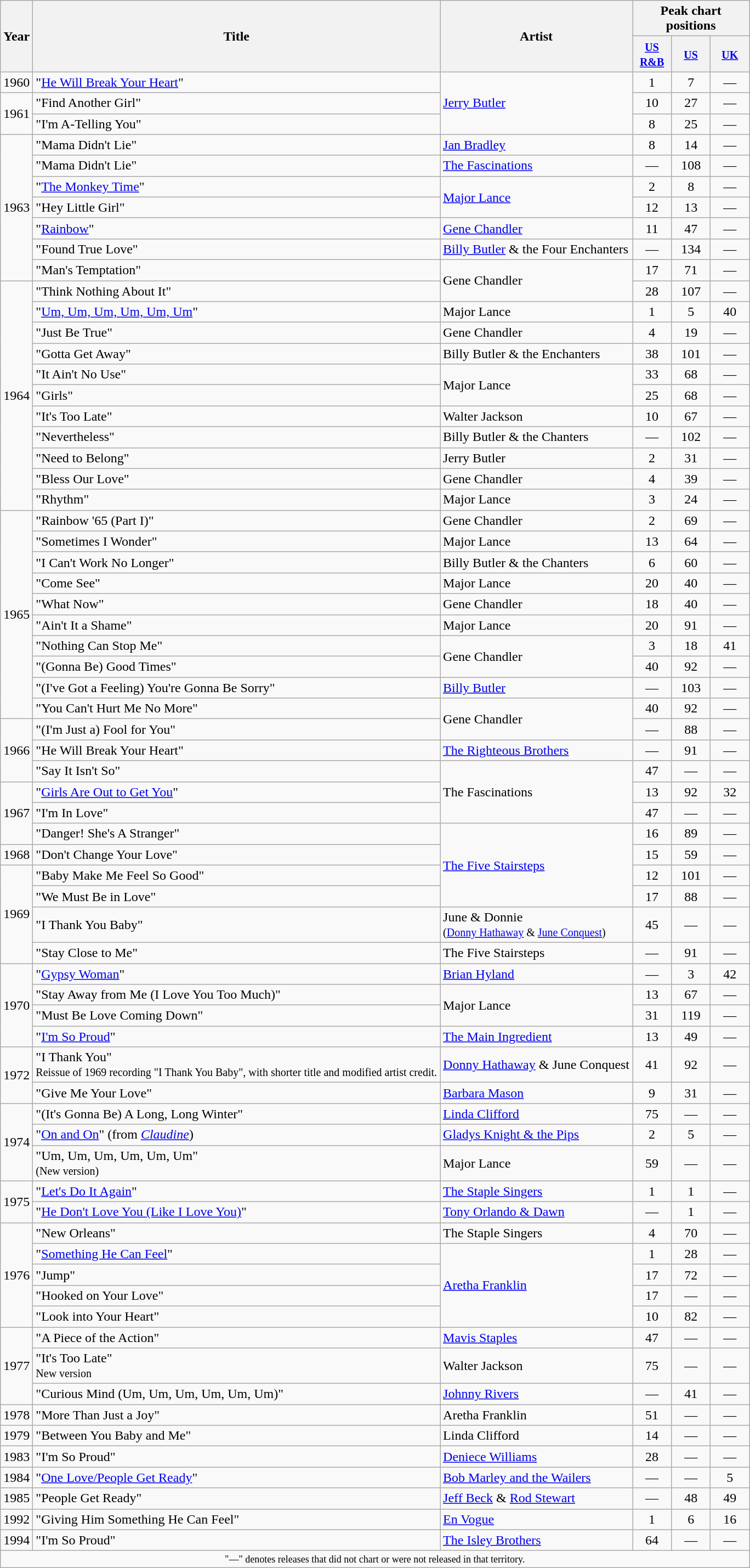<table class=wikitable>
<tr>
<th scope="col" rowspan="2">Year</th>
<th scope="col" rowspan="2">Title</th>
<th scope="col" rowspan="2">Artist</th>
<th scope="col" colspan="3">Peak chart positions</th>
</tr>
<tr>
<th width="40"><small><a href='#'>US R&B</a></small><br></th>
<th width="40"><small><a href='#'>US</a></small><br></th>
<th width="40"><small><a href='#'>UK</a></small><br></th>
</tr>
<tr>
<td>1960</td>
<td>"<a href='#'>He Will Break Your Heart</a>"</td>
<td rowspan="3"><a href='#'>Jerry Butler</a></td>
<td style="text-align:center;">1</td>
<td style="text-align:center;">7</td>
<td style="text-align:center;">—</td>
</tr>
<tr>
<td rowspan="2">1961</td>
<td>"Find Another Girl"</td>
<td style="text-align:center;">10</td>
<td style="text-align:center;">27</td>
<td style="text-align:center;">—</td>
</tr>
<tr>
<td>"I'm A-Telling You"</td>
<td style="text-align:center;">8</td>
<td style="text-align:center;">25</td>
<td style="text-align:center;">—</td>
</tr>
<tr>
<td rowspan="7">1963</td>
<td>"Mama Didn't Lie"</td>
<td><a href='#'>Jan Bradley</a></td>
<td style="text-align:center;">8</td>
<td style="text-align:center;">14</td>
<td style="text-align:center;">—</td>
</tr>
<tr>
<td>"Mama Didn't Lie"</td>
<td><a href='#'>The Fascinations</a></td>
<td style="text-align:center;">—</td>
<td style="text-align:center;">108</td>
<td style="text-align:center;">—</td>
</tr>
<tr>
<td>"<a href='#'>The Monkey Time</a>"</td>
<td rowspan="2"><a href='#'>Major Lance</a></td>
<td style="text-align:center;">2</td>
<td style="text-align:center;">8</td>
<td style="text-align:center;">—</td>
</tr>
<tr>
<td>"Hey Little Girl"</td>
<td style="text-align:center;">12</td>
<td style="text-align:center;">13</td>
<td style="text-align:center;">—</td>
</tr>
<tr>
<td>"<a href='#'>Rainbow</a>"</td>
<td><a href='#'>Gene Chandler</a></td>
<td style="text-align:center;">11</td>
<td style="text-align:center;">47</td>
<td style="text-align:center;">—</td>
</tr>
<tr>
<td>"Found True Love"</td>
<td><a href='#'>Billy Butler</a> & the Four Enchanters</td>
<td style="text-align:center;">—</td>
<td style="text-align:center;">134</td>
<td style="text-align:center;">—</td>
</tr>
<tr>
<td>"Man's Temptation"</td>
<td rowspan="2">Gene Chandler</td>
<td style="text-align:center;">17</td>
<td style="text-align:center;">71</td>
<td style="text-align:center;">—</td>
</tr>
<tr>
<td rowspan="11">1964</td>
<td>"Think Nothing About It"</td>
<td style="text-align:center;">28</td>
<td style="text-align:center;">107</td>
<td style="text-align:center;">—</td>
</tr>
<tr>
<td>"<a href='#'>Um, Um, Um, Um, Um, Um</a>"</td>
<td>Major Lance</td>
<td style="text-align:center;">1</td>
<td style="text-align:center;">5</td>
<td style="text-align:center;">40</td>
</tr>
<tr>
<td>"Just Be True"</td>
<td>Gene Chandler</td>
<td style="text-align:center;">4</td>
<td style="text-align:center;">19</td>
<td style="text-align:center;">—</td>
</tr>
<tr>
<td>"Gotta Get Away"</td>
<td>Billy Butler & the Enchanters</td>
<td style="text-align:center;">38</td>
<td style="text-align:center;">101</td>
<td style="text-align:center;">—</td>
</tr>
<tr>
<td>"It Ain't No Use"</td>
<td rowspan="2">Major Lance</td>
<td style="text-align:center;">33</td>
<td style="text-align:center;">68</td>
<td style="text-align:center;">—</td>
</tr>
<tr>
<td>"Girls"</td>
<td style="text-align:center;">25</td>
<td style="text-align:center;">68</td>
<td style="text-align:center;">—</td>
</tr>
<tr>
<td>"It's Too Late"</td>
<td>Walter Jackson</td>
<td style="text-align:center;">10</td>
<td style="text-align:center;">67</td>
<td style="text-align:center;">—</td>
</tr>
<tr>
<td>"Nevertheless"</td>
<td>Billy Butler & the Chanters</td>
<td style="text-align:center;">—</td>
<td style="text-align:center;">102</td>
<td style="text-align:center;">—</td>
</tr>
<tr>
<td>"Need to Belong"</td>
<td>Jerry Butler</td>
<td style="text-align:center;">2</td>
<td style="text-align:center;">31</td>
<td style="text-align:center;">—</td>
</tr>
<tr>
<td>"Bless Our Love"</td>
<td>Gene Chandler</td>
<td style="text-align:center;">4</td>
<td style="text-align:center;">39</td>
<td style="text-align:center;">—</td>
</tr>
<tr>
<td>"Rhythm"</td>
<td>Major Lance</td>
<td style="text-align:center;">3</td>
<td style="text-align:center;">24</td>
<td style="text-align:center;">—</td>
</tr>
<tr>
<td rowspan="10">1965</td>
<td>"Rainbow '65 (Part I)"</td>
<td>Gene Chandler</td>
<td style="text-align:center;">2</td>
<td style="text-align:center;">69</td>
<td style="text-align:center;">—</td>
</tr>
<tr>
<td>"Sometimes I Wonder"</td>
<td>Major Lance</td>
<td style="text-align:center;">13</td>
<td style="text-align:center;">64</td>
<td style="text-align:center;">—</td>
</tr>
<tr>
<td>"I Can't Work No Longer"</td>
<td>Billy Butler & the Chanters</td>
<td style="text-align:center;">6</td>
<td style="text-align:center;">60</td>
<td style="text-align:center;">—</td>
</tr>
<tr>
<td>"Come See"</td>
<td>Major Lance</td>
<td style="text-align:center;">20</td>
<td style="text-align:center;">40</td>
<td style="text-align:center;">—</td>
</tr>
<tr>
<td>"What Now"</td>
<td>Gene Chandler</td>
<td style="text-align:center;">18</td>
<td style="text-align:center;">40</td>
<td style="text-align:center;">—</td>
</tr>
<tr>
<td>"Ain't It a Shame"</td>
<td>Major Lance</td>
<td style="text-align:center;">20</td>
<td style="text-align:center;">91</td>
<td style="text-align:center;">—</td>
</tr>
<tr>
<td>"Nothing Can Stop Me"</td>
<td rowspan="2">Gene Chandler</td>
<td style="text-align:center;">3</td>
<td style="text-align:center;">18</td>
<td style="text-align:center;">41</td>
</tr>
<tr>
<td>"(Gonna Be) Good Times"</td>
<td style="text-align:center;">40</td>
<td style="text-align:center;">92</td>
<td style="text-align:center;">—</td>
</tr>
<tr>
<td>"(I've Got a Feeling) You're Gonna Be Sorry"</td>
<td><a href='#'>Billy Butler</a></td>
<td style="text-align:center;">—</td>
<td style="text-align:center;">103</td>
<td style="text-align:center;">—</td>
</tr>
<tr>
<td>"You Can't Hurt Me No More"</td>
<td rowspan="2">Gene Chandler</td>
<td style="text-align:center;">40</td>
<td style="text-align:center;">92</td>
<td style="text-align:center;">—</td>
</tr>
<tr>
<td rowspan="3">1966</td>
<td>"(I'm Just a) Fool for You"</td>
<td style="text-align:center;">—</td>
<td style="text-align:center;">88</td>
<td style="text-align:center;">—</td>
</tr>
<tr>
<td>"He Will Break Your Heart"</td>
<td><a href='#'>The Righteous Brothers</a></td>
<td style="text-align:center;">—</td>
<td style="text-align:center;">91</td>
<td style="text-align:center;">—</td>
</tr>
<tr>
<td>"Say It Isn't So"</td>
<td rowspan="3">The Fascinations</td>
<td style="text-align:center;">47</td>
<td style="text-align:center;">—</td>
<td style="text-align:center;">—</td>
</tr>
<tr>
<td rowspan="3">1967</td>
<td>"<a href='#'>Girls Are Out to Get You</a>"</td>
<td style="text-align:center;">13</td>
<td style="text-align:center;">92</td>
<td style="text-align:center;">32</td>
</tr>
<tr>
<td>"I'm In Love"</td>
<td style="text-align:center;">47</td>
<td style="text-align:center;">—</td>
<td style="text-align:center;">—</td>
</tr>
<tr>
<td>"Danger! She's A Stranger"</td>
<td rowspan="4"><a href='#'>The Five Stairsteps</a></td>
<td style="text-align:center;">16</td>
<td style="text-align:center;">89</td>
<td style="text-align:center;">—</td>
</tr>
<tr>
<td>1968</td>
<td>"Don't Change Your Love"</td>
<td style="text-align:center;">15</td>
<td style="text-align:center;">59</td>
<td style="text-align:center;">—</td>
</tr>
<tr>
<td rowspan="4">1969</td>
<td>"Baby Make Me Feel So Good"</td>
<td style="text-align:center;">12</td>
<td style="text-align:center;">101</td>
<td style="text-align:center;">—</td>
</tr>
<tr>
<td>"We Must Be in Love"</td>
<td style="text-align:center;">17</td>
<td style="text-align:center;">88</td>
<td style="text-align:center;">—</td>
</tr>
<tr>
<td>"I Thank You Baby"</td>
<td>June & Donnie <br><small>(<a href='#'>Donny Hathaway</a> & <a href='#'>June Conquest</a>)</small></td>
<td style="text-align:center;">45</td>
<td style="text-align:center;">—</td>
<td style="text-align:center;">—</td>
</tr>
<tr>
<td>"Stay Close to Me"</td>
<td>The Five Stairsteps</td>
<td style="text-align:center;">—</td>
<td style="text-align:center;">91</td>
<td style="text-align:center;">—</td>
</tr>
<tr>
<td rowspan="4">1970</td>
<td>"<a href='#'>Gypsy Woman</a>"</td>
<td><a href='#'>Brian Hyland</a></td>
<td style="text-align:center;">—</td>
<td style="text-align:center;">3</td>
<td style="text-align:center;">42</td>
</tr>
<tr>
<td>"Stay Away from Me (I Love You Too Much)"</td>
<td rowspan="2">Major Lance</td>
<td style="text-align:center;">13</td>
<td style="text-align:center;">67</td>
<td style="text-align:center;">—</td>
</tr>
<tr>
<td>"Must Be Love Coming Down"</td>
<td style="text-align:center;">31</td>
<td style="text-align:center;">119</td>
<td style="text-align:center;">—</td>
</tr>
<tr>
<td>"<a href='#'>I'm So Proud</a>"</td>
<td><a href='#'>The Main Ingredient</a></td>
<td style="text-align:center;">13</td>
<td style="text-align:center;">49</td>
<td style="text-align:center;">—</td>
</tr>
<tr>
<td rowspan="2">1972</td>
<td>"I Thank You"<br><small>Reissue of 1969 recording "I Thank You Baby", with shorter title and modified artist credit.</small></td>
<td><a href='#'>Donny Hathaway</a> & June Conquest</td>
<td style="text-align:center;">41</td>
<td style="text-align:center;">92</td>
<td style="text-align:center;">—</td>
</tr>
<tr>
<td>"Give Me Your Love"</td>
<td><a href='#'>Barbara Mason</a></td>
<td style="text-align:center;">9</td>
<td style="text-align:center;">31</td>
<td style="text-align:center;">—</td>
</tr>
<tr>
<td rowspan="3">1974</td>
<td>"(It's Gonna Be) A Long, Long Winter"</td>
<td><a href='#'>Linda Clifford</a></td>
<td style="text-align:center;">75</td>
<td style="text-align:center;">—</td>
<td style="text-align:center;">—</td>
</tr>
<tr>
<td>"<a href='#'>On and On</a>" (from <em><a href='#'>Claudine</a></em>)</td>
<td><a href='#'>Gladys Knight & the Pips</a></td>
<td style="text-align:center;">2</td>
<td style="text-align:center;">5</td>
<td style="text-align:center;">—</td>
</tr>
<tr>
<td>"Um, Um, Um, Um, Um, Um" <br> <small>(New version)</small></td>
<td>Major Lance</td>
<td style="text-align:center;">59</td>
<td style="text-align:center;">—</td>
<td style="text-align:center;">—</td>
</tr>
<tr>
<td rowspan="2">1975</td>
<td style="text-align:left;">"<a href='#'>Let's Do It Again</a>"</td>
<td><a href='#'>The Staple Singers</a></td>
<td style="text-align:center;">1</td>
<td style="text-align:center;">1</td>
<td style="text-align:center;">—</td>
</tr>
<tr>
<td>"<a href='#'>He Don't Love You (Like I Love You)</a>"</td>
<td><a href='#'>Tony Orlando & Dawn</a></td>
<td style="text-align:center;">—</td>
<td style="text-align:center;">1</td>
<td style="text-align:center;">—</td>
</tr>
<tr>
<td rowspan="5">1976</td>
<td style="text-align:left;">"New Orleans"</td>
<td>The Staple Singers</td>
<td style="text-align:center;">4</td>
<td style="text-align:center;">70</td>
<td style="text-align:center;">—</td>
</tr>
<tr>
<td>"<a href='#'>Something He Can Feel</a>"</td>
<td rowspan="4"><a href='#'>Aretha Franklin</a></td>
<td style="text-align:center;">1</td>
<td style="text-align:center;">28</td>
<td style="text-align:center;">—</td>
</tr>
<tr>
<td>"Jump"</td>
<td style="text-align:center;">17</td>
<td style="text-align:center;">72</td>
<td style="text-align:center;">—</td>
</tr>
<tr>
<td>"Hooked on Your Love"</td>
<td style="text-align:center;">17</td>
<td style="text-align:center;">—</td>
<td style="text-align:center;">—</td>
</tr>
<tr>
<td>"Look into Your Heart"</td>
<td style="text-align:center;">10</td>
<td style="text-align:center;">82</td>
<td style="text-align:center;">—</td>
</tr>
<tr>
<td rowspan="3">1977</td>
<td style="text-align:left;">"A Piece of the Action"</td>
<td><a href='#'>Mavis Staples</a></td>
<td style="text-align:center;">47</td>
<td style="text-align:center;">—</td>
<td style="text-align:center;">—</td>
</tr>
<tr>
<td>"It's Too Late"<br> <small>New version</small></td>
<td>Walter Jackson</td>
<td style="text-align:center;">75</td>
<td style="text-align:center;">—</td>
<td style="text-align:center;">—</td>
</tr>
<tr>
<td>"Curious Mind (Um, Um, Um, Um, Um, Um)"</td>
<td><a href='#'>Johnny Rivers</a></td>
<td style="text-align:center;">—</td>
<td style="text-align:center;">41</td>
<td style="text-align:center;">—</td>
</tr>
<tr>
<td>1978</td>
<td>"More Than Just a Joy"</td>
<td>Aretha Franklin</td>
<td style="text-align:center;">51</td>
<td style="text-align:center;">—</td>
<td style="text-align:center;">—</td>
</tr>
<tr>
<td>1979</td>
<td>"Between You Baby and Me"</td>
<td>Linda Clifford</td>
<td style="text-align:center;">14</td>
<td style="text-align:center;">—</td>
<td style="text-align:center;">—</td>
</tr>
<tr>
<td>1983</td>
<td>"I'm So Proud"</td>
<td><a href='#'>Deniece Williams</a></td>
<td style="text-align:center;">28</td>
<td style="text-align:center;">—</td>
<td style="text-align:center;">—</td>
</tr>
<tr>
<td>1984</td>
<td>"<a href='#'>One Love/People Get Ready</a>"</td>
<td><a href='#'>Bob Marley and the Wailers</a></td>
<td style="text-align:center;">—</td>
<td style="text-align:center;">—</td>
<td style="text-align:center;">5</td>
</tr>
<tr>
<td>1985</td>
<td>"People Get Ready"</td>
<td><a href='#'>Jeff Beck</a> & <a href='#'>Rod Stewart</a></td>
<td style="text-align:center;">—</td>
<td style="text-align:center;">48</td>
<td style="text-align:center;">49</td>
</tr>
<tr>
<td>1992</td>
<td>"Giving Him Something He Can Feel"</td>
<td><a href='#'>En Vogue</a></td>
<td style="text-align:center;">1</td>
<td style="text-align:center;">6</td>
<td style="text-align:center;">16</td>
</tr>
<tr>
<td>1994</td>
<td>"I'm So Proud"</td>
<td><a href='#'>The Isley Brothers</a></td>
<td style="text-align:center;">64</td>
<td style="text-align:center;">—</td>
<td style="text-align:center;">—</td>
</tr>
<tr>
<td colspan="7" style="text-align:center; font-size:9pt;">"—" denotes releases that did not chart or were not released in that territory.</td>
</tr>
</table>
